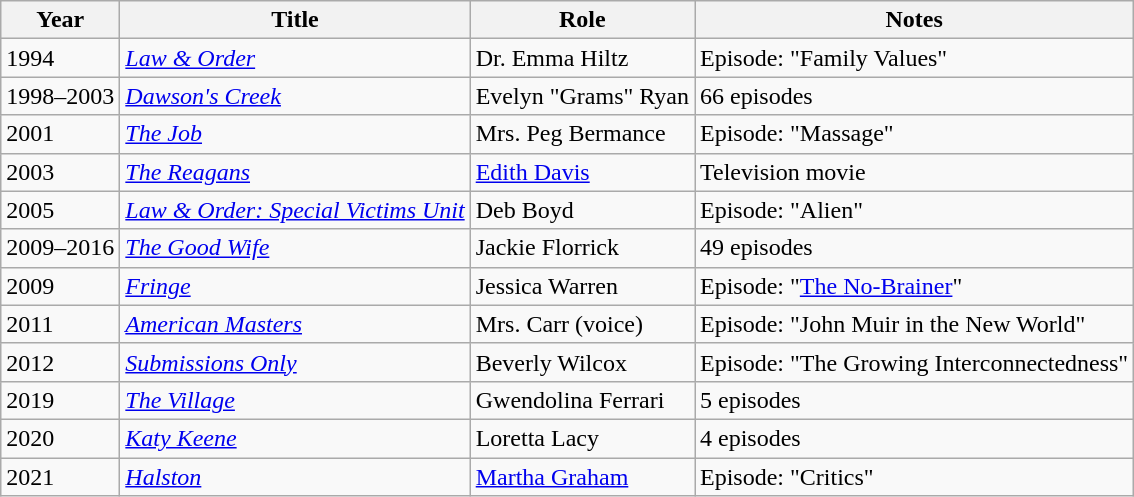<table class="wikitable sortable">
<tr>
<th>Year</th>
<th>Title</th>
<th>Role</th>
<th>Notes</th>
</tr>
<tr>
<td>1994</td>
<td><em><a href='#'>Law & Order</a></em></td>
<td>Dr. Emma Hiltz</td>
<td>Episode: "Family Values"</td>
</tr>
<tr>
<td>1998–2003</td>
<td><em><a href='#'>Dawson's Creek</a></em></td>
<td>Evelyn "Grams" Ryan</td>
<td>66 episodes</td>
</tr>
<tr>
<td>2001</td>
<td><em><a href='#'>The Job</a></em></td>
<td>Mrs. Peg Bermance</td>
<td>Episode: "Massage"</td>
</tr>
<tr>
<td>2003</td>
<td><em><a href='#'>The Reagans</a></em></td>
<td><a href='#'>Edith Davis</a></td>
<td>Television movie</td>
</tr>
<tr>
<td>2005</td>
<td><em><a href='#'>Law & Order: Special Victims Unit</a></em></td>
<td>Deb Boyd</td>
<td>Episode: "Alien"</td>
</tr>
<tr>
<td>2009–2016</td>
<td><em><a href='#'>The Good Wife</a></em></td>
<td>Jackie Florrick</td>
<td>49 episodes</td>
</tr>
<tr>
<td>2009</td>
<td><em><a href='#'>Fringe</a></em></td>
<td>Jessica Warren</td>
<td>Episode: "<a href='#'>The No-Brainer</a>"</td>
</tr>
<tr>
<td>2011</td>
<td><em><a href='#'>American Masters</a></em></td>
<td>Mrs. Carr (voice)</td>
<td>Episode: "John Muir in the New World"</td>
</tr>
<tr>
<td>2012</td>
<td><em><a href='#'>Submissions Only</a></em></td>
<td>Beverly Wilcox</td>
<td>Episode: "The Growing Interconnectedness"</td>
</tr>
<tr>
<td>2019</td>
<td><em><a href='#'>The Village</a></em></td>
<td>Gwendolina Ferrari</td>
<td>5 episodes</td>
</tr>
<tr>
<td>2020</td>
<td><em><a href='#'>Katy Keene</a></em></td>
<td>Loretta Lacy</td>
<td>4 episodes</td>
</tr>
<tr>
<td>2021</td>
<td><em><a href='#'>Halston</a></em></td>
<td><a href='#'>Martha Graham</a></td>
<td>Episode: "Critics"</td>
</tr>
</table>
